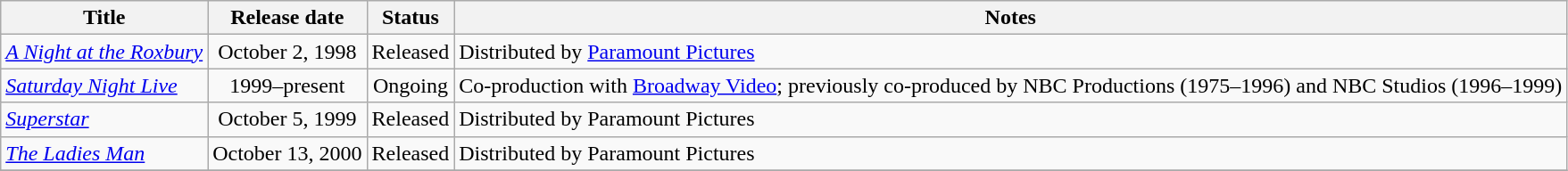<table class="wikitable">
<tr>
<th>Title</th>
<th>Release date</th>
<th>Status</th>
<th>Notes</th>
</tr>
<tr>
<td><em><a href='#'>A Night at the Roxbury</a></em></td>
<td align="center">October 2, 1998</td>
<td align="center">Released</td>
<td>Distributed by <a href='#'>Paramount Pictures</a></td>
</tr>
<tr>
<td><em><a href='#'>Saturday Night Live</a></em></td>
<td align="center">1999–present</td>
<td align="center">Ongoing</td>
<td>Co-production with <a href='#'>Broadway Video</a>; previously co-produced by NBC Productions (1975–1996) and NBC Studios (1996–1999)</td>
</tr>
<tr>
<td><em><a href='#'>Superstar</a></em></td>
<td align="center">October 5, 1999</td>
<td align="center">Released</td>
<td>Distributed by Paramount Pictures</td>
</tr>
<tr>
<td><em><a href='#'>The Ladies Man</a></em></td>
<td align="center">October 13, 2000</td>
<td align="center">Released</td>
<td>Distributed by Paramount Pictures</td>
</tr>
<tr>
</tr>
</table>
